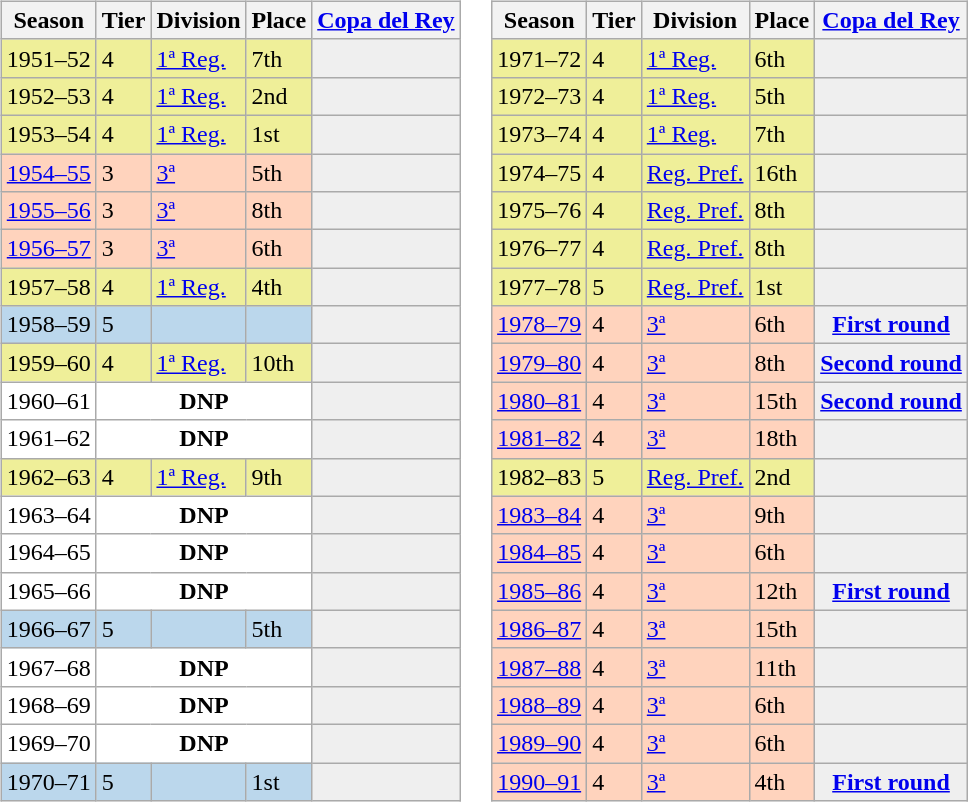<table>
<tr>
<td valign="top" width=0%><br><table class="wikitable">
<tr style="background:#f0f6fa;">
<th>Season</th>
<th>Tier</th>
<th>Division</th>
<th>Place</th>
<th><a href='#'>Copa del Rey</a></th>
</tr>
<tr>
<td style="background:#EFEF99;">1951–52</td>
<td style="background:#EFEF99;">4</td>
<td style="background:#EFEF99;"><a href='#'>1ª Reg.</a></td>
<td style="background:#EFEF99;">7th</td>
<th style="background:#efefef;"></th>
</tr>
<tr>
<td style="background:#EFEF99;">1952–53</td>
<td style="background:#EFEF99;">4</td>
<td style="background:#EFEF99;"><a href='#'>1ª Reg.</a></td>
<td style="background:#EFEF99;">2nd</td>
<th style="background:#efefef;"></th>
</tr>
<tr>
<td style="background:#EFEF99;">1953–54</td>
<td style="background:#EFEF99;">4</td>
<td style="background:#EFEF99;"><a href='#'>1ª Reg.</a></td>
<td style="background:#EFEF99;">1st</td>
<th style="background:#efefef;"></th>
</tr>
<tr>
<td style="background:#FFD3BD;"><a href='#'>1954–55</a></td>
<td style="background:#FFD3BD;">3</td>
<td style="background:#FFD3BD;"><a href='#'>3ª</a></td>
<td style="background:#FFD3BD;">5th</td>
<td style="background:#efefef;"></td>
</tr>
<tr>
<td style="background:#FFD3BD;"><a href='#'>1955–56</a></td>
<td style="background:#FFD3BD;">3</td>
<td style="background:#FFD3BD;"><a href='#'>3ª</a></td>
<td style="background:#FFD3BD;">8th</td>
<td style="background:#efefef;"></td>
</tr>
<tr>
<td style="background:#FFD3BD;"><a href='#'>1956–57</a></td>
<td style="background:#FFD3BD;">3</td>
<td style="background:#FFD3BD;"><a href='#'>3ª</a></td>
<td style="background:#FFD3BD;">6th</td>
<td style="background:#efefef;"></td>
</tr>
<tr>
<td style="background:#EFEF99;">1957–58</td>
<td style="background:#EFEF99;">4</td>
<td style="background:#EFEF99;"><a href='#'>1ª Reg.</a></td>
<td style="background:#EFEF99;">4th</td>
<th style="background:#efefef;"></th>
</tr>
<tr>
<td style="background:#BBD7EC;">1958–59</td>
<td style="background:#BBD7EC;">5</td>
<td style="background:#BBD7EC;"></td>
<td style="background:#BBD7EC;"></td>
<th style="background:#efefef;"></th>
</tr>
<tr>
<td style="background:#EFEF99;">1959–60</td>
<td style="background:#EFEF99;">4</td>
<td style="background:#EFEF99;"><a href='#'>1ª Reg.</a></td>
<td style="background:#EFEF99;">10th</td>
<th style="background:#efefef;"></th>
</tr>
<tr>
<td style="background:#FFFFFF;">1960–61</td>
<th style="background:#FFFFFF;" colspan="3">DNP</th>
<th style="background:#efefef;"></th>
</tr>
<tr>
<td style="background:#FFFFFF;">1961–62</td>
<th style="background:#FFFFFF;" colspan="3">DNP</th>
<th style="background:#efefef;"></th>
</tr>
<tr>
<td style="background:#EFEF99;">1962–63</td>
<td style="background:#EFEF99;">4</td>
<td style="background:#EFEF99;"><a href='#'>1ª Reg.</a></td>
<td style="background:#EFEF99;">9th</td>
<th style="background:#efefef;"></th>
</tr>
<tr>
<td style="background:#FFFFFF;">1963–64</td>
<th style="background:#FFFFFF;" colspan="3">DNP</th>
<th style="background:#efefef;"></th>
</tr>
<tr>
<td style="background:#FFFFFF;">1964–65</td>
<th style="background:#FFFFFF;" colspan="3">DNP</th>
<th style="background:#efefef;"></th>
</tr>
<tr>
<td style="background:#FFFFFF;">1965–66</td>
<th style="background:#FFFFFF;" colspan="3">DNP</th>
<th style="background:#efefef;"></th>
</tr>
<tr>
<td style="background:#BBD7EC;">1966–67</td>
<td style="background:#BBD7EC;">5</td>
<td style="background:#BBD7EC;"></td>
<td style="background:#BBD7EC;">5th</td>
<th style="background:#efefef;"></th>
</tr>
<tr>
<td style="background:#FFFFFF;">1967–68</td>
<th style="background:#FFFFFF;" colspan="3">DNP</th>
<th style="background:#efefef;"></th>
</tr>
<tr>
<td style="background:#FFFFFF;">1968–69</td>
<th style="background:#FFFFFF;" colspan="3">DNP</th>
<th style="background:#efefef;"></th>
</tr>
<tr>
<td style="background:#FFFFFF;">1969–70</td>
<th style="background:#FFFFFF;" colspan="3">DNP</th>
<th style="background:#efefef;"></th>
</tr>
<tr>
<td style="background:#BBD7EC;">1970–71</td>
<td style="background:#BBD7EC;">5</td>
<td style="background:#BBD7EC;"></td>
<td style="background:#BBD7EC;">1st</td>
<th style="background:#efefef;"></th>
</tr>
</table>
</td>
<td valign="top" width=0%><br><table class="wikitable">
<tr style="background:#f0f6fa;">
<th>Season</th>
<th>Tier</th>
<th>Division</th>
<th>Place</th>
<th><a href='#'>Copa del Rey</a></th>
</tr>
<tr>
<td style="background:#EFEF99;">1971–72</td>
<td style="background:#EFEF99;">4</td>
<td style="background:#EFEF99;"><a href='#'>1ª Reg.</a></td>
<td style="background:#EFEF99;">6th</td>
<th style="background:#efefef;"></th>
</tr>
<tr>
<td style="background:#EFEF99;">1972–73</td>
<td style="background:#EFEF99;">4</td>
<td style="background:#EFEF99;"><a href='#'>1ª Reg.</a></td>
<td style="background:#EFEF99;">5th</td>
<th style="background:#efefef;"></th>
</tr>
<tr>
<td style="background:#EFEF99;">1973–74</td>
<td style="background:#EFEF99;">4</td>
<td style="background:#EFEF99;"><a href='#'>1ª Reg.</a></td>
<td style="background:#EFEF99;">7th</td>
<th style="background:#efefef;"></th>
</tr>
<tr>
<td style="background:#EFEF99;">1974–75</td>
<td style="background:#EFEF99;">4</td>
<td style="background:#EFEF99;"><a href='#'>Reg. Pref.</a></td>
<td style="background:#EFEF99;">16th</td>
<th style="background:#efefef;"></th>
</tr>
<tr>
<td style="background:#EFEF99;">1975–76</td>
<td style="background:#EFEF99;">4</td>
<td style="background:#EFEF99;"><a href='#'>Reg. Pref.</a></td>
<td style="background:#EFEF99;">8th</td>
<th style="background:#efefef;"></th>
</tr>
<tr>
<td style="background:#EFEF99;">1976–77</td>
<td style="background:#EFEF99;">4</td>
<td style="background:#EFEF99;"><a href='#'>Reg. Pref.</a></td>
<td style="background:#EFEF99;">8th</td>
<th style="background:#efefef;"></th>
</tr>
<tr>
<td style="background:#EFEF99;">1977–78</td>
<td style="background:#EFEF99;">5</td>
<td style="background:#EFEF99;"><a href='#'>Reg. Pref.</a></td>
<td style="background:#EFEF99;">1st</td>
<th style="background:#efefef;"></th>
</tr>
<tr>
<td style="background:#FFD3BD;"><a href='#'>1978–79</a></td>
<td style="background:#FFD3BD;">4</td>
<td style="background:#FFD3BD;"><a href='#'>3ª</a></td>
<td style="background:#FFD3BD;">6th</td>
<th style="background:#efefef;"><a href='#'>First round</a></th>
</tr>
<tr>
<td style="background:#FFD3BD;"><a href='#'>1979–80</a></td>
<td style="background:#FFD3BD;">4</td>
<td style="background:#FFD3BD;"><a href='#'>3ª</a></td>
<td style="background:#FFD3BD;">8th</td>
<th style="background:#efefef;"><a href='#'>Second round</a></th>
</tr>
<tr>
<td style="background:#FFD3BD;"><a href='#'>1980–81</a></td>
<td style="background:#FFD3BD;">4</td>
<td style="background:#FFD3BD;"><a href='#'>3ª</a></td>
<td style="background:#FFD3BD;">15th</td>
<th style="background:#efefef;"><a href='#'>Second round</a></th>
</tr>
<tr>
<td style="background:#FFD3BD;"><a href='#'>1981–82</a></td>
<td style="background:#FFD3BD;">4</td>
<td style="background:#FFD3BD;"><a href='#'>3ª</a></td>
<td style="background:#FFD3BD;">18th</td>
<th style="background:#efefef;"></th>
</tr>
<tr>
<td style="background:#EFEF99;">1982–83</td>
<td style="background:#EFEF99;">5</td>
<td style="background:#EFEF99;"><a href='#'>Reg. Pref.</a></td>
<td style="background:#EFEF99;">2nd</td>
<th style="background:#efefef;"></th>
</tr>
<tr>
<td style="background:#FFD3BD;"><a href='#'>1983–84</a></td>
<td style="background:#FFD3BD;">4</td>
<td style="background:#FFD3BD;"><a href='#'>3ª</a></td>
<td style="background:#FFD3BD;">9th</td>
<th style="background:#efefef;"></th>
</tr>
<tr>
<td style="background:#FFD3BD;"><a href='#'>1984–85</a></td>
<td style="background:#FFD3BD;">4</td>
<td style="background:#FFD3BD;"><a href='#'>3ª</a></td>
<td style="background:#FFD3BD;">6th</td>
<th style="background:#efefef;"></th>
</tr>
<tr>
<td style="background:#FFD3BD;"><a href='#'>1985–86</a></td>
<td style="background:#FFD3BD;">4</td>
<td style="background:#FFD3BD;"><a href='#'>3ª</a></td>
<td style="background:#FFD3BD;">12th</td>
<th style="background:#efefef;"><a href='#'>First round</a></th>
</tr>
<tr>
<td style="background:#FFD3BD;"><a href='#'>1986–87</a></td>
<td style="background:#FFD3BD;">4</td>
<td style="background:#FFD3BD;"><a href='#'>3ª</a></td>
<td style="background:#FFD3BD;">15th</td>
<th style="background:#efefef;"></th>
</tr>
<tr>
<td style="background:#FFD3BD;"><a href='#'>1987–88</a></td>
<td style="background:#FFD3BD;">4</td>
<td style="background:#FFD3BD;"><a href='#'>3ª</a></td>
<td style="background:#FFD3BD;">11th</td>
<th style="background:#efefef;"></th>
</tr>
<tr>
<td style="background:#FFD3BD;"><a href='#'>1988–89</a></td>
<td style="background:#FFD3BD;">4</td>
<td style="background:#FFD3BD;"><a href='#'>3ª</a></td>
<td style="background:#FFD3BD;">6th</td>
<th style="background:#efefef;"></th>
</tr>
<tr>
<td style="background:#FFD3BD;"><a href='#'>1989–90</a></td>
<td style="background:#FFD3BD;">4</td>
<td style="background:#FFD3BD;"><a href='#'>3ª</a></td>
<td style="background:#FFD3BD;">6th</td>
<th style="background:#efefef;"></th>
</tr>
<tr>
<td style="background:#FFD3BD;"><a href='#'>1990–91</a></td>
<td style="background:#FFD3BD;">4</td>
<td style="background:#FFD3BD;"><a href='#'>3ª</a></td>
<td style="background:#FFD3BD;">4th</td>
<th style="background:#efefef;"><a href='#'>First round</a></th>
</tr>
</table>
</td>
</tr>
</table>
